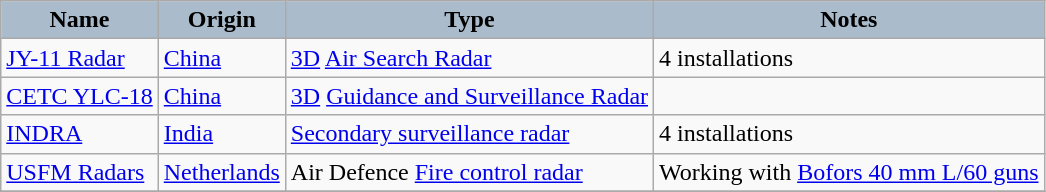<table class="wikitable">
<tr>
<th style="text-align:center; background:#aabccc;">Name</th>
<th style="text-align: center; background:#aabccc;">Origin</th>
<th style="text-align:l center; background:#aabccc;">Type</th>
<th style="text-align: center; background:#aabccc;">Notes</th>
</tr>
<tr>
<td><a href='#'>JY-11 Radar</a></td>
<td><a href='#'>China</a></td>
<td><a href='#'>3D</a> <a href='#'>Air Search Radar</a></td>
<td>4 installations </td>
</tr>
<tr>
<td><a href='#'>CETC YLC-18</a></td>
<td><a href='#'>China</a></td>
<td><a href='#'>3D</a> <a href='#'>Guidance and Surveillance Radar</a></td>
<td></td>
</tr>
<tr>
<td><a href='#'>INDRA</a></td>
<td><a href='#'>India</a></td>
<td><a href='#'>Secondary surveillance radar</a></td>
<td>4 installations </td>
</tr>
<tr>
<td><a href='#'>USFM Radars</a></td>
<td><a href='#'>Netherlands</a></td>
<td>Air Defence <a href='#'>Fire control radar</a></td>
<td>Working with <a href='#'>Bofors 40 mm L/60 guns</a></td>
</tr>
<tr>
</tr>
</table>
